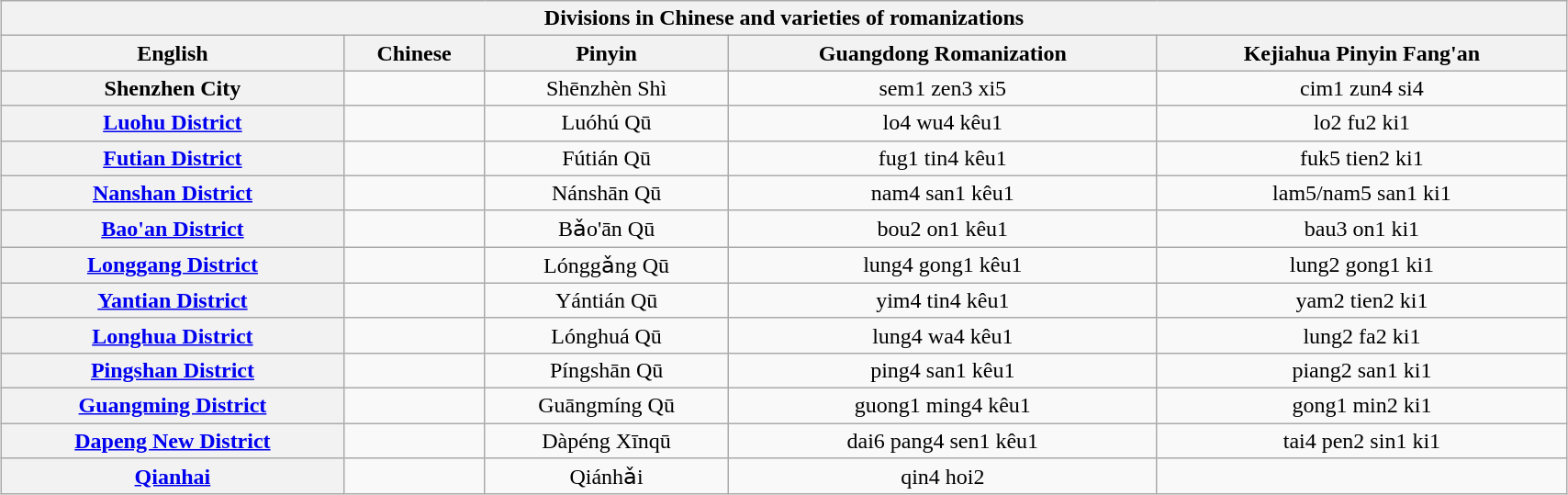<table class="wikitable sortable collapsible collapsed" style="margin:1em auto 1em auto; width:90%; text-align:center">
<tr>
<th colspan="5">Divisions in Chinese and varieties of romanizations</th>
</tr>
<tr>
<th>English</th>
<th>Chinese</th>
<th>Pinyin</th>
<th>Guangdong Romanization</th>
<th>Kejiahua Pinyin Fang'an</th>
</tr>
<tr>
<th>Shenzhen City</th>
<td></td>
<td>Shēnzhèn Shì</td>
<td>sem1 zen3 xi5</td>
<td>cim1 zun4 si4</td>
</tr>
<tr>
<th><a href='#'>Luohu District</a></th>
<td></td>
<td>Luóhú Qū</td>
<td>lo4 wu4 kêu1</td>
<td>lo2 fu2 ki1</td>
</tr>
<tr>
<th><a href='#'>Futian District</a></th>
<td></td>
<td>Fútián Qū</td>
<td>fug1 tin4 kêu1</td>
<td>fuk5 tien2 ki1</td>
</tr>
<tr>
<th><a href='#'>Nanshan District</a></th>
<td></td>
<td>Nánshān Qū</td>
<td>nam4 san1 kêu1</td>
<td>lam5/nam5 san1 ki1</td>
</tr>
<tr>
<th><a href='#'>Bao'an District</a></th>
<td></td>
<td>Bǎo'ān Qū</td>
<td>bou2 on1 kêu1</td>
<td>bau3 on1 ki1</td>
</tr>
<tr>
<th><a href='#'>Longgang District</a></th>
<td></td>
<td>Lónggǎng Qū</td>
<td>lung4 gong1 kêu1</td>
<td>lung2 gong1 ki1</td>
</tr>
<tr>
<th><a href='#'>Yantian District</a></th>
<td></td>
<td>Yántián Qū</td>
<td>yim4 tin4 kêu1</td>
<td>yam2 tien2 ki1</td>
</tr>
<tr>
<th><a href='#'>Longhua District</a></th>
<td></td>
<td>Lónghuá Qū</td>
<td>lung4 wa4 kêu1</td>
<td>lung2 fa2 ki1</td>
</tr>
<tr>
<th><a href='#'>Pingshan District</a></th>
<td></td>
<td>Píngshān Qū</td>
<td>ping4 san1 kêu1</td>
<td>piang2 san1 ki1</td>
</tr>
<tr>
<th><a href='#'>Guangming District</a></th>
<td></td>
<td>Guāngmíng Qū</td>
<td>guong1 ming4 kêu1</td>
<td>gong1 min2 ki1</td>
</tr>
<tr>
<th><a href='#'>Dapeng New District</a></th>
<td></td>
<td>Dàpéng Xīnqū</td>
<td>dai6 pang4 sen1 kêu1</td>
<td>tai4 pen2 sin1 ki1</td>
</tr>
<tr>
<th><a href='#'>Qianhai</a></th>
<td></td>
<td>Qiánhǎi</td>
<td>qin4 hoi2</td>
<td></td>
</tr>
</table>
